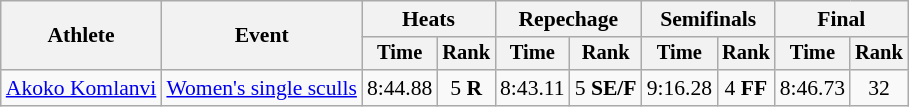<table class=wikitable style=font-size:90%;text-align:center>
<tr>
<th rowspan=2>Athlete</th>
<th rowspan=2>Event</th>
<th colspan=2>Heats</th>
<th colspan=2>Repechage</th>
<th colspan=2>Semifinals</th>
<th colspan=2>Final</th>
</tr>
<tr style=font-size:95%>
<th>Time</th>
<th>Rank</th>
<th>Time</th>
<th>Rank</th>
<th>Time</th>
<th>Rank</th>
<th>Time</th>
<th>Rank</th>
</tr>
<tr>
<td align=left><a href='#'>Akoko Komlanvi</a></td>
<td align=left><a href='#'>Women's single sculls</a></td>
<td>8:44.88</td>
<td>5 <strong>R</strong></td>
<td>8:43.11</td>
<td>5 <strong>SE/F</strong></td>
<td>9:16.28</td>
<td>4 <strong>FF</strong></td>
<td>8:46.73</td>
<td>32</td>
</tr>
</table>
